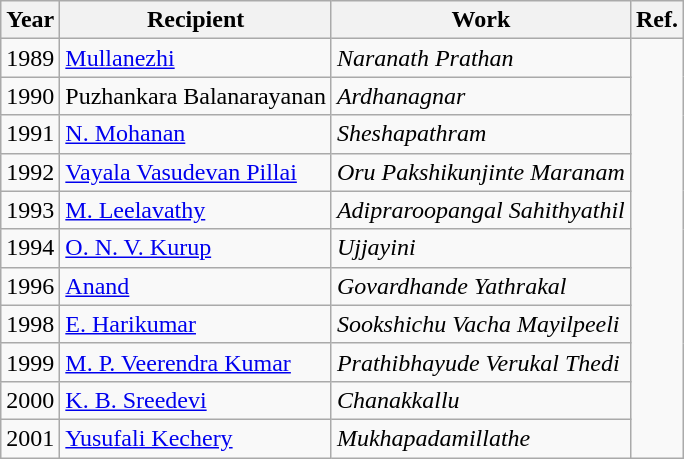<table class="wikitable">
<tr>
<th>Year</th>
<th>Recipient</th>
<th>Work</th>
<th>Ref.</th>
</tr>
<tr>
<td>1989</td>
<td><a href='#'>Mullanezhi</a></td>
<td><em>Naranath Prathan</em></td>
<td rowspan=11></td>
</tr>
<tr>
<td>1990</td>
<td>Puzhankara Balanarayanan</td>
<td><em>Ardhanagnar</em></td>
</tr>
<tr>
<td>1991</td>
<td><a href='#'>N. Mohanan</a></td>
<td><em>Sheshapathram</em></td>
</tr>
<tr>
<td>1992</td>
<td><a href='#'>Vayala Vasudevan Pillai</a></td>
<td><em>Oru Pakshikunjinte Maranam</em></td>
</tr>
<tr>
<td>1993</td>
<td><a href='#'>M. Leelavathy</a></td>
<td><em>Adipraroopangal Sahithyathil</em></td>
</tr>
<tr>
<td>1994</td>
<td><a href='#'>O. N. V. Kurup</a></td>
<td><em>Ujjayini</em></td>
</tr>
<tr>
<td>1996</td>
<td><a href='#'>Anand</a></td>
<td><em>Govardhande Yathrakal</em></td>
</tr>
<tr>
<td>1998</td>
<td><a href='#'>E. Harikumar</a></td>
<td><em>Sookshichu Vacha Mayilpeeli</em></td>
</tr>
<tr>
<td>1999</td>
<td><a href='#'>M. P. Veerendra Kumar</a></td>
<td><em>Prathibhayude Verukal Thedi</em></td>
</tr>
<tr>
<td>2000</td>
<td><a href='#'>K. B. Sreedevi</a></td>
<td><em>Chanakkallu</em></td>
</tr>
<tr>
<td>2001</td>
<td><a href='#'>Yusufali Kechery</a></td>
<td><em>Mukhapadamillathe</em></td>
</tr>
</table>
